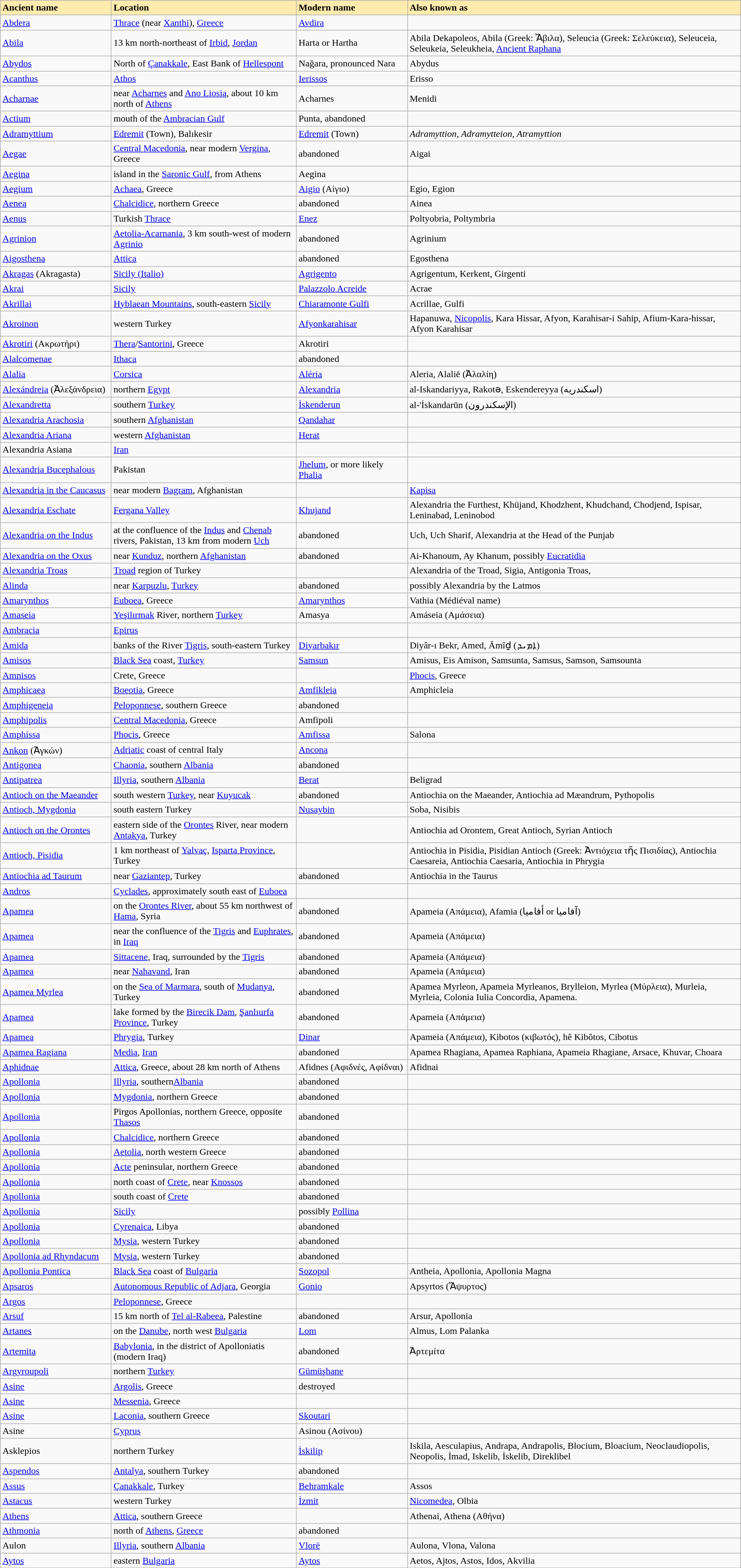<table class="wikitable" width="100%">
<tr>
<td width="15%" bgcolor="#FEEBAD"><strong>Ancient name</strong></td>
<td width="25%" bgcolor="#FFEBAD"><strong>Location</strong></td>
<td width="15%" bgcolor="#FFEBAD"><strong>Modern name</strong></td>
<td width="45%" bgcolor="#FFEBAD"><strong>Also known as</strong></td>
</tr>
<tr>
<td><a href='#'>Abdera</a></td>
<td><a href='#'>Thrace</a> (near <a href='#'>Xanthi</a>), <a href='#'>Greece</a></td>
<td><a href='#'>Avdira</a></td>
<td></td>
</tr>
<tr>
<td><a href='#'>Abila</a></td>
<td>13 km north-northeast of <a href='#'>Irbid</a>, <a href='#'>Jordan</a></td>
<td>Harta or Hartha</td>
<td>Abila Dekapoleos, Abila (Greek: Ἄβιλα), Seleucia (Greek: Σελεύκεια), Seleuceia, Seleukeia, Seleukheia, <a href='#'>Ancient Raphana</a></td>
</tr>
<tr>
<td><a href='#'>Abydos</a></td>
<td>North of <a href='#'>Çanakkale</a>, East Bank of <a href='#'>Hellespont</a></td>
<td>Nağara, pronounced Nara</td>
<td>Abydus</td>
</tr>
<tr>
<td><a href='#'>Acanthus</a></td>
<td><a href='#'>Athos</a></td>
<td><a href='#'>Ierissos</a></td>
<td>Erisso</td>
</tr>
<tr>
<td><a href='#'>Acharnae</a></td>
<td>near <a href='#'>Acharnes</a> and <a href='#'>Ano Liosia</a>, about 10 km north of <a href='#'>Athens</a></td>
<td>Acharnes</td>
<td>Menidi</td>
</tr>
<tr>
<td><a href='#'>Actium</a></td>
<td>mouth of the <a href='#'>Ambracian Gulf</a></td>
<td>Punta, abandoned</td>
<td></td>
</tr>
<tr>
<td><a href='#'>Adramyttium</a></td>
<td><a href='#'>Edremit</a> (Town), Balıkesir</td>
<td><a href='#'>Edremit</a> (Town)</td>
<td><em>Adramyttion, Adramytteion, Atramyttion</em></td>
</tr>
<tr>
<td><a href='#'>Aegae</a></td>
<td><a href='#'>Central Macedonia</a>, near modern <a href='#'>Vergina</a>, Greece</td>
<td>abandoned</td>
<td>Aigai</td>
</tr>
<tr>
<td><a href='#'>Aegina</a></td>
<td>island in the <a href='#'>Saronic Gulf</a>,  from Athens</td>
<td>Aegina</td>
<td></td>
</tr>
<tr>
<td><a href='#'>Aegium</a></td>
<td><a href='#'>Achaea</a>, Greece</td>
<td><a href='#'>Aigio</a> (Αίγιο)</td>
<td>Egio, Egion</td>
</tr>
<tr>
<td><a href='#'>Aenea</a></td>
<td><a href='#'>Chalcidice</a>, northern Greece</td>
<td>abandoned</td>
<td>Ainea</td>
</tr>
<tr>
<td><a href='#'>Aenus</a></td>
<td>Turkish <a href='#'>Thrace</a></td>
<td><a href='#'>Enez</a></td>
<td>Poltyobria, Poltymbria</td>
</tr>
<tr>
<td><a href='#'>Agrinion</a></td>
<td><a href='#'>Aetolia-Acarnania</a>, 3 km south-west of modern <a href='#'>Agrinio</a></td>
<td>abandoned</td>
<td>Agrinium</td>
</tr>
<tr>
<td><a href='#'>Aigosthena</a></td>
<td><a href='#'>Attica</a></td>
<td>abandoned</td>
<td>Egosthena</td>
</tr>
<tr>
<td><a href='#'>Akragas</a> (Akragasta)</td>
<td><a href='#'>Sicily (Italio)</a></td>
<td><a href='#'>Agrigento</a></td>
<td>Agrigentum, Kerkent, Girgenti</td>
</tr>
<tr>
<td><a href='#'>Akrai</a></td>
<td><a href='#'>Sicily</a></td>
<td><a href='#'>Palazzolo Acreide</a></td>
<td>Acrae</td>
</tr>
<tr>
<td><a href='#'>Akrillai</a></td>
<td><a href='#'>Hyblaean Mountains</a>, south-eastern <a href='#'>Sicily</a></td>
<td><a href='#'>Chiaramonte Gulfi</a></td>
<td>Acrillae, Gulfi</td>
</tr>
<tr>
<td><a href='#'>Akroinon</a></td>
<td>western Turkey</td>
<td><a href='#'>Afyonkarahisar</a></td>
<td>Hapanuwa, <a href='#'>Nicopolis</a>, Kara Hissar, Afyon, Karahisar-i Sahip, Afium-Kara-hissar, Afyon Karahisar</td>
</tr>
<tr>
<td><a href='#'>Akrotiri</a> (Ακρωτήρι)</td>
<td><a href='#'>Thera</a>/<a href='#'>Santorini</a>, Greece</td>
<td>Akrotiri</td>
</tr>
<tr>
<td><a href='#'>Alalcomenae</a></td>
<td><a href='#'>Ithaca</a></td>
<td>abandoned</td>
<td></td>
</tr>
<tr>
<td><a href='#'>Alalia</a></td>
<td><a href='#'>Corsica</a></td>
<td><a href='#'>Aléria</a></td>
<td>Aleria, Alaliē (Ἀλαλίη)</td>
</tr>
<tr>
<td><a href='#'>Alexándreia</a> (Ἀλεξάνδρεια)</td>
<td>northern <a href='#'>Egypt</a></td>
<td><a href='#'>Alexandria</a></td>
<td>al-Iskandariyya, Rakotə, Eskendereyya (اسكندريه)</td>
</tr>
<tr>
<td><a href='#'>Alexandretta</a></td>
<td>southern <a href='#'>Turkey</a></td>
<td><a href='#'>İskenderun</a></td>
<td>al-'İskandarūn (الإسكندرون)</td>
</tr>
<tr>
<td><a href='#'>Alexandria Arachosia</a></td>
<td>southern <a href='#'>Afghanistan</a></td>
<td><a href='#'>Qandahar</a></td>
<td></td>
</tr>
<tr>
<td><a href='#'>Alexandria Ariana</a></td>
<td>western <a href='#'>Afghanistan</a></td>
<td><a href='#'>Herat</a></td>
<td></td>
</tr>
<tr>
<td>Alexandria Asiana</td>
<td><a href='#'>Iran</a></td>
<td></td>
<td></td>
</tr>
<tr>
<td><a href='#'>Alexandria Bucephalous</a></td>
<td>Pakistan</td>
<td><a href='#'>Jhelum</a>, or more likely <a href='#'>Phalia</a></td>
<td></td>
</tr>
<tr>
<td><a href='#'>Alexandria in the Caucasus</a></td>
<td>near modern <a href='#'>Bagram</a>, Afghanistan</td>
<td></td>
<td><a href='#'>Kapisa</a></td>
</tr>
<tr>
<td><a href='#'>Alexandria Eschate</a></td>
<td><a href='#'>Fergana Valley</a></td>
<td><a href='#'>Khujand</a></td>
<td>Alexandria the Furthest, Khüjand, Khodzhent, Khudchand, Chodjend, Ispisar, Leninabad, Leninobod</td>
</tr>
<tr>
<td><a href='#'>Alexandria on the Indus</a></td>
<td>at the confluence of the <a href='#'>Indus</a> and <a href='#'>Chenab</a> rivers, Pakistan, 13 km from modern <a href='#'>Uch</a></td>
<td>abandoned</td>
<td>Uch, Uch Sharif, Alexandria at the Head of the Punjab</td>
</tr>
<tr>
<td><a href='#'>Alexandria on the Oxus</a></td>
<td>near <a href='#'>Kunduz</a>, northern <a href='#'>Afghanistan</a></td>
<td>abandoned</td>
<td>Ai-Khanoum, Ay Khanum, possibly <a href='#'>Eucratidia</a></td>
</tr>
<tr>
<td><a href='#'>Alexandria Troas</a></td>
<td><a href='#'>Troad</a> region of Turkey</td>
<td></td>
<td>Alexandria of the Troad, Sigia, Antigonia Troas,</td>
</tr>
<tr>
<td><a href='#'>Alinda</a></td>
<td>near <a href='#'>Karpuzlu</a>, <a href='#'>Turkey</a></td>
<td>abandoned</td>
<td>possibly Alexandria by the Latmos</td>
</tr>
<tr>
<td><a href='#'>Amarynthos</a></td>
<td><a href='#'>Euboea</a>, Greece</td>
<td><a href='#'>Amarynthos</a></td>
<td>Vathia (Médiéval name)</td>
</tr>
<tr>
<td><a href='#'>Amaseia</a></td>
<td><a href='#'>Yeşilırmak</a> River, northern <a href='#'>Turkey</a></td>
<td>Amasya</td>
<td>Amáseia (Αμάσεια)</td>
</tr>
<tr>
<td><a href='#'>Ambracia</a></td>
<td><a href='#'>Epirus</a></td>
<td></td>
<td></td>
</tr>
<tr>
<td><a href='#'>Amida</a></td>
<td>banks of the River <a href='#'>Tigris</a>, south-eastern Turkey</td>
<td><a href='#'>Diyarbakır</a></td>
<td>Diyâr-ı Bekr, Amed, Āmîḏ (ܐܡܝܕ)</td>
</tr>
<tr>
<td><a href='#'>Amisos</a></td>
<td><a href='#'>Black Sea</a> coast, <a href='#'>Turkey</a></td>
<td><a href='#'>Samsun</a></td>
<td>Amisus, Eis Amison, Samsunta, Samsus, Samson, Samsounta</td>
</tr>
<tr>
<td><a href='#'>Amnisos</a></td>
<td>Crete, Greece</td>
<td></td>
<td><a href='#'>Phocis</a>, Greece</td>
</tr>
<tr>
<td><a href='#'>Amphicaea</a></td>
<td><a href='#'>Boeotia</a>, Greece</td>
<td><a href='#'>Amfikleia</a></td>
<td>Amphicleia</td>
</tr>
<tr>
<td><a href='#'>Amphigeneia</a></td>
<td><a href='#'>Peloponnese</a>, southern Greece</td>
<td>abandoned</td>
<td></td>
</tr>
<tr>
<td><a href='#'>Amphipolis</a></td>
<td><a href='#'>Central Macedonia</a>, Greece</td>
<td>Amfipoli</td>
<td></td>
</tr>
<tr>
<td><a href='#'>Amphissa</a></td>
<td><a href='#'>Phocis</a>, Greece</td>
<td><a href='#'>Amfissa</a></td>
<td>Salona</td>
</tr>
<tr>
<td><a href='#'>Ankon</a> (Ἀγκών)</td>
<td><a href='#'>Adriatic</a> coast of central Italy</td>
<td><a href='#'>Ancona</a></td>
<td></td>
</tr>
<tr>
<td><a href='#'>Antigonea</a></td>
<td><a href='#'>Chaonia</a>, southern <a href='#'>Albania</a></td>
<td>abandoned</td>
<td></td>
</tr>
<tr>
<td><a href='#'>Antipatrea</a></td>
<td><a href='#'>Illyria</a>, southern <a href='#'>Albania</a></td>
<td><a href='#'>Berat</a></td>
<td>Beligrad</td>
</tr>
<tr>
<td><a href='#'>Antioch on the Maeander</a></td>
<td>south western <a href='#'>Turkey</a>, near <a href='#'>Kuyucak</a></td>
<td>abandoned</td>
<td>Antiochia on the Maeander, Antiochia ad Mæandrum, Pythopolis</td>
</tr>
<tr>
<td><a href='#'>Antioch, Mygdonia</a></td>
<td>south eastern Turkey</td>
<td><a href='#'>Nusaybin</a></td>
<td>Soba, Nisibis</td>
</tr>
<tr>
<td><a href='#'>Antioch on the Orontes</a></td>
<td>eastern side of the <a href='#'>Orontes</a> River, near modern <a href='#'>Antakya</a>, Turkey</td>
<td></td>
<td>Antiochia ad Orontem, Great Antioch, Syrian Antioch</td>
</tr>
<tr>
<td><a href='#'>Antioch, Pisidia</a></td>
<td>1 km northeast of <a href='#'>Yalvaç</a>, <a href='#'>Isparta Province</a>, Turkey</td>
<td></td>
<td>Antiochia in Pisidia, Pisidian Antioch (Greek: Ἀντιόχεια τῆς Πισιδίας), Antiochia Caesareia, Antiochia Caesaria, Antiochia in Phrygia</td>
</tr>
<tr>
<td><a href='#'>Antiochia ad Taurum</a></td>
<td>near <a href='#'>Gaziantep</a>, Turkey</td>
<td>abandoned</td>
<td>Antiochia in the Taurus</td>
</tr>
<tr>
<td><a href='#'>Andros</a></td>
<td><a href='#'>Cyclades</a>, approximately  south east of <a href='#'>Euboea</a></td>
<td></td>
<td></td>
</tr>
<tr>
<td><a href='#'>Apamea</a></td>
<td>on the <a href='#'>Orontes River</a>, about 55 km northwest of <a href='#'>Hama</a>, Syria</td>
<td>abandoned</td>
<td>Apameia (Απάμεια), Afamia (أفاميا or آفاميا)</td>
</tr>
<tr>
<td><a href='#'>Apamea</a></td>
<td>near the confluence of the <a href='#'>Tigris</a> and <a href='#'>Euphrates</a>, in <a href='#'>Iraq</a></td>
<td>abandoned</td>
<td>Apameia (Απάμεια)</td>
</tr>
<tr>
<td><a href='#'>Apamea</a></td>
<td><a href='#'>Sittacene</a>, Iraq, surrounded by the <a href='#'>Tigris</a></td>
<td>abandoned</td>
<td>Apameia (Απάμεια)</td>
</tr>
<tr>
<td><a href='#'>Apamea</a></td>
<td>near <a href='#'>Nahavand</a>, Iran</td>
<td>abandoned</td>
<td>Apameia (Απάμεια)</td>
</tr>
<tr>
<td><a href='#'>Apamea Myrlea</a></td>
<td>on the <a href='#'>Sea of Marmara</a>, south of <a href='#'>Mudanya</a>, Turkey</td>
<td>abandoned</td>
<td>Apamea Myrleon, Apameia Myrleanos, Brylleion, Myrlea (Μύρλεια), Murleia, Myrleia, Colonia Iulia Concordia, Apamena.</td>
</tr>
<tr>
<td><a href='#'>Apamea</a></td>
<td>lake formed by the <a href='#'>Birecik Dam</a>, <a href='#'>Şanlıurfa Province</a>, Turkey</td>
<td>abandoned</td>
<td>Apameia (Απάμεια)</td>
</tr>
<tr>
<td><a href='#'>Apamea</a></td>
<td><a href='#'>Phrygia</a>, Turkey</td>
<td><a href='#'>Dinar</a></td>
<td>Apameia (Απάμεια), Kibotos (κιβωτός), hê Kibôtos, Cibotus</td>
</tr>
<tr>
<td><a href='#'>Apamea Ragiana</a></td>
<td><a href='#'>Media</a>, <a href='#'>Iran</a></td>
<td>abandoned</td>
<td>Apamea Rhagiana, Apamea Raphiana, Apameia Rhagiane, Arsace, Khuvar, Choara</td>
</tr>
<tr>
<td><a href='#'>Aphidnae</a></td>
<td><a href='#'>Attica</a>, Greece, about 28 km north of Athens</td>
<td>Afidnes (Αφιδνές, Αφίδναι)</td>
<td>Afidnai</td>
</tr>
<tr>
<td><a href='#'>Apollonia</a></td>
<td><a href='#'>Illyria</a>, southern<a href='#'>Albania</a></td>
<td>abandoned</td>
<td></td>
</tr>
<tr>
<td><a href='#'>Apollonia</a></td>
<td><a href='#'>Mygdonia</a>, northern Greece</td>
<td>abandoned</td>
<td></td>
</tr>
<tr>
<td><a href='#'>Apollonia</a></td>
<td>Pirgos Apollonias, northern Greece, opposite <a href='#'>Thasos</a></td>
<td>abandoned</td>
<td></td>
</tr>
<tr>
<td><a href='#'>Apollonia</a></td>
<td><a href='#'>Chalcidice</a>, northern Greece</td>
<td>abandoned</td>
<td></td>
</tr>
<tr>
<td><a href='#'>Apollonia</a></td>
<td><a href='#'>Aetolia</a>, north western Greece</td>
<td>abandoned</td>
<td></td>
</tr>
<tr>
<td><a href='#'>Apollonia</a></td>
<td><a href='#'>Acte</a> peninsular, northern Greece</td>
<td>abandoned</td>
<td></td>
</tr>
<tr>
<td><a href='#'>Apollonia</a></td>
<td>north coast of <a href='#'>Crete</a>, near <a href='#'>Knossos</a></td>
<td>abandoned</td>
<td></td>
</tr>
<tr>
<td><a href='#'>Apollonia</a></td>
<td>south coast of <a href='#'>Crete</a></td>
<td>abandoned</td>
<td></td>
</tr>
<tr>
<td><a href='#'>Apollonia</a></td>
<td><a href='#'>Sicily</a></td>
<td>possibly <a href='#'>Pollina</a></td>
<td></td>
</tr>
<tr>
<td><a href='#'>Apollonia</a></td>
<td><a href='#'>Cyrenaica</a>, Libya</td>
<td>abandoned</td>
<td></td>
</tr>
<tr>
<td><a href='#'>Apollonia</a></td>
<td><a href='#'>Mysia</a>, western Turkey</td>
<td>abandoned</td>
<td></td>
</tr>
<tr>
<td><a href='#'>Apollonia ad Rhyndacum</a></td>
<td><a href='#'>Mysia</a>, western Turkey</td>
<td>abandoned</td>
<td></td>
</tr>
<tr>
<td><a href='#'>Apollonia Pontica</a></td>
<td><a href='#'>Black Sea</a> coast of <a href='#'>Bulgaria</a></td>
<td><a href='#'>Sozopol</a></td>
<td>Antheia, Apollonia, Apollonia Magna</td>
</tr>
<tr>
<td><a href='#'>Apsaros</a></td>
<td><a href='#'>Autonomous Republic of Adjara</a>, Georgia</td>
<td><a href='#'>Gonio</a></td>
<td>Apsyrtos (Ἄψυρτος)</td>
</tr>
<tr>
<td><a href='#'>Argos</a></td>
<td><a href='#'>Peloponnese</a>, Greece</td>
<td></td>
<td></td>
</tr>
<tr>
<td><a href='#'>Arsuf</a></td>
<td>15 km north of <a href='#'>Tel al-Rabeea</a>, Palestine</td>
<td>abandoned</td>
<td>Arsur, Apollonia</td>
</tr>
<tr>
<td><a href='#'>Artanes</a></td>
<td>on the <a href='#'>Danube</a>, north west <a href='#'>Bulgaria</a></td>
<td><a href='#'>Lom</a></td>
<td>Almus, Lom Palanka</td>
</tr>
<tr>
<td><a href='#'>Artemita</a></td>
<td><a href='#'>Babylonia</a>, in the district of Apolloniatis (modern Iraq)</td>
<td>abandoned</td>
<td>Ἀρτεμίτα</td>
</tr>
<tr>
<td><a href='#'>Argyroupoli</a></td>
<td>northern <a href='#'>Turkey</a></td>
<td><a href='#'>Gümüşhane</a></td>
<td></td>
</tr>
<tr>
<td><a href='#'>Asine</a></td>
<td><a href='#'>Argolis</a>, Greece</td>
<td>destroyed</td>
<td></td>
</tr>
<tr>
<td><a href='#'>Asine</a></td>
<td><a href='#'>Messenia</a>, Greece</td>
<td></td>
<td></td>
</tr>
<tr>
<td><a href='#'>Asine</a></td>
<td><a href='#'>Laconia</a>, southern Greece</td>
<td><a href='#'>Skoutari</a></td>
<td></td>
</tr>
<tr>
<td>Asine</td>
<td><a href='#'>Cyprus</a></td>
<td>Asinou (Ασίνου)</td>
<td></td>
</tr>
<tr>
<td>Asklepios</td>
<td>northern Turkey</td>
<td><a href='#'>İskilip</a></td>
<td>Iskila, Aesculapius, Andrapa, Andrapolis, Blocium, Bloacium, Neoclaudiopolis, Neopolis, İmad, Iskelib, İskelib, Direklibel</td>
</tr>
<tr>
<td><a href='#'>Aspendos</a></td>
<td><a href='#'>Antalya</a>, southern Turkey</td>
<td>abandoned</td>
<td></td>
</tr>
<tr>
<td><a href='#'>Assus</a></td>
<td><a href='#'>Çanakkale</a>, Turkey</td>
<td><a href='#'>Behramkale</a></td>
<td>Assos</td>
</tr>
<tr>
<td><a href='#'>Astacus</a></td>
<td>western Turkey</td>
<td><a href='#'>İzmit</a></td>
<td><a href='#'>Nicomedea</a>, Olbia</td>
</tr>
<tr>
<td><a href='#'>Athens</a></td>
<td><a href='#'>Attica</a>, southern Greece</td>
<td></td>
<td>Athenai, Athena (Αθήνα)</td>
</tr>
<tr>
<td><a href='#'>Athmonia</a></td>
<td> north of <a href='#'>Athens</a>, <a href='#'>Greece</a></td>
<td>abandoned</td>
<td></td>
</tr>
<tr>
<td>Aulon</td>
<td><a href='#'>Illyria</a>, southern <a href='#'>Albania</a></td>
<td><a href='#'>Vlorë</a></td>
<td>Aulona, Vlona, Valona</td>
</tr>
<tr>
<td><a href='#'>Aytos</a></td>
<td>eastern <a href='#'>Bulgaria</a></td>
<td><a href='#'>Aytos</a></td>
<td>Aetos, Ajtos, Astos, Idos, Akvilia</td>
</tr>
</table>
